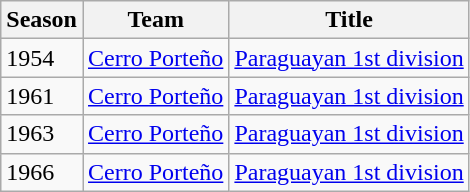<table class="wikitable">
<tr>
<th>Season</th>
<th>Team</th>
<th>Title</th>
</tr>
<tr>
<td>1954</td>
<td><a href='#'>Cerro Porteño</a></td>
<td><a href='#'>Paraguayan 1st division</a></td>
</tr>
<tr>
<td>1961</td>
<td><a href='#'>Cerro Porteño</a></td>
<td><a href='#'>Paraguayan 1st division</a></td>
</tr>
<tr>
<td>1963</td>
<td><a href='#'>Cerro Porteño</a></td>
<td><a href='#'>Paraguayan 1st division</a></td>
</tr>
<tr>
<td>1966</td>
<td><a href='#'>Cerro Porteño</a></td>
<td><a href='#'>Paraguayan 1st division</a></td>
</tr>
</table>
